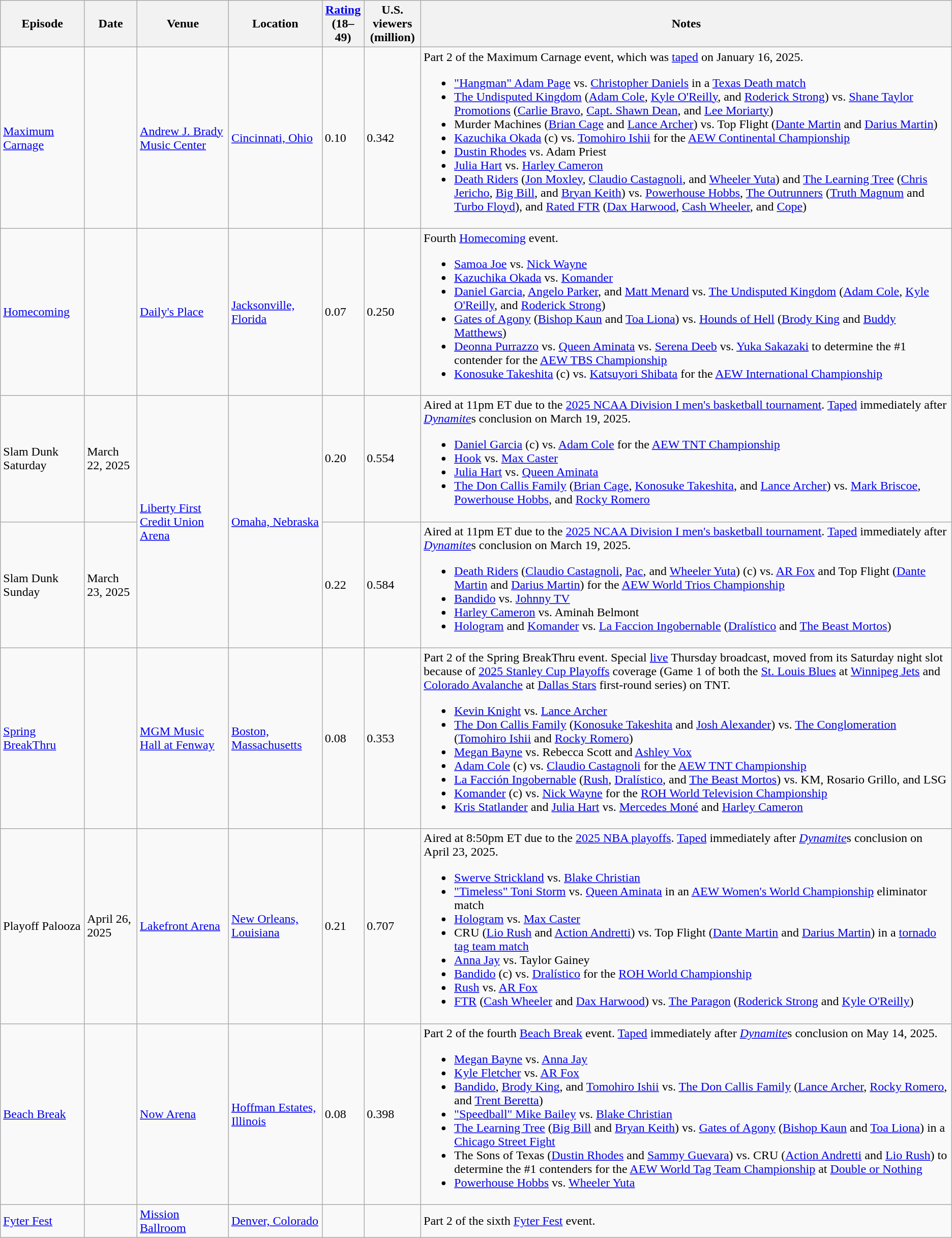<table class="wikitable plainrowheaders sortable">
<tr>
<th>Episode</th>
<th>Date</th>
<th>Venue</th>
<th>Location</th>
<th><a href='#'>Rating</a><br>(18–49)</th>
<th>U.S. viewers<br>(million)</th>
<th>Notes</th>
</tr>
<tr>
<td><a href='#'>Maximum Carnage</a></td>
<td></td>
<td><a href='#'>Andrew J. Brady Music Center</a></td>
<td><a href='#'>Cincinnati, Ohio</a></td>
<td>0.10</td>
<td>0.342</td>
<td>Part 2 of the Maximum Carnage event, which was <a href='#'>taped</a> on January 16, 2025.<br><ul><li><a href='#'>"Hangman" Adam Page</a> vs. <a href='#'>Christopher Daniels</a> in a <a href='#'>Texas Death match</a></li><li><a href='#'>The Undisputed Kingdom</a> (<a href='#'>Adam Cole</a>, <a href='#'>Kyle O'Reilly</a>, and <a href='#'>Roderick Strong</a>) vs. <a href='#'>Shane Taylor Promotions</a> (<a href='#'>Carlie Bravo</a>, <a href='#'>Capt. Shawn Dean</a>, and <a href='#'>Lee Moriarty</a>)</li><li>Murder Machines (<a href='#'>Brian Cage</a> and <a href='#'>Lance Archer</a>) vs. Top Flight (<a href='#'>Dante Martin</a> and <a href='#'>Darius Martin</a>)</li><li><a href='#'>Kazuchika Okada</a> (c) vs. <a href='#'>Tomohiro Ishii</a> for the <a href='#'>AEW Continental Championship</a></li><li><a href='#'>Dustin Rhodes</a> vs. Adam Priest</li><li><a href='#'>Julia Hart</a> vs. <a href='#'>Harley Cameron</a></li><li><a href='#'>Death Riders</a> (<a href='#'>Jon Moxley</a>, <a href='#'>Claudio Castagnoli</a>, and <a href='#'>Wheeler Yuta</a>) and <a href='#'>The Learning Tree</a> (<a href='#'>Chris Jericho</a>, <a href='#'>Big Bill</a>, and <a href='#'>Bryan Keith</a>) vs. <a href='#'>Powerhouse Hobbs</a>, <a href='#'>The Outrunners</a> (<a href='#'>Truth Magnum</a> and <a href='#'>Turbo Floyd</a>), and <a href='#'>Rated FTR</a> (<a href='#'>Dax Harwood</a>, <a href='#'>Cash Wheeler</a>, and <a href='#'>Cope</a>)</li></ul></td>
</tr>
<tr>
<td><a href='#'>Homecoming</a></td>
<td></td>
<td><a href='#'>Daily's Place</a></td>
<td><a href='#'>Jacksonville, Florida</a></td>
<td>0.07</td>
<td>0.250</td>
<td>Fourth <a href='#'>Homecoming</a> event.<br><ul><li><a href='#'>Samoa Joe</a> vs. <a href='#'>Nick Wayne</a></li><li><a href='#'>Kazuchika Okada</a> vs. <a href='#'>Komander</a></li><li><a href='#'>Daniel Garcia</a>, <a href='#'>Angelo Parker</a>, and <a href='#'>Matt Menard</a> vs. <a href='#'>The Undisputed Kingdom</a> (<a href='#'>Adam Cole</a>, <a href='#'>Kyle O'Reilly</a>, and <a href='#'>Roderick Strong</a>)</li><li><a href='#'>Gates of Agony</a> (<a href='#'>Bishop Kaun</a> and <a href='#'>Toa Liona</a>) vs. <a href='#'>Hounds of Hell</a> (<a href='#'>Brody King</a> and <a href='#'>Buddy Matthews</a>)</li><li><a href='#'>Deonna Purrazzo</a> vs. <a href='#'>Queen Aminata</a> vs. <a href='#'>Serena Deeb</a> vs. <a href='#'>Yuka Sakazaki</a> to determine the #1 contender for the <a href='#'>AEW TBS Championship</a></li><li><a href='#'>Konosuke Takeshita</a> (c) vs. <a href='#'>Katsuyori Shibata</a> for the <a href='#'>AEW International Championship</a></li></ul></td>
</tr>
<tr>
<td>Slam Dunk Saturday</td>
<td>March 22, 2025</td>
<td rowspan=2><a href='#'>Liberty First Credit Union Arena</a></td>
<td rowspan=2><a href='#'>Omaha, Nebraska</a></td>
<td>0.20</td>
<td>0.554</td>
<td>Aired at 11pm ET due to the <a href='#'>2025 NCAA Division I men's basketball tournament</a>. <a href='#'>Taped</a> immediately after <em><a href='#'>Dynamite</a></em>s conclusion on March 19, 2025.<br><ul><li><a href='#'>Daniel Garcia</a> (c) vs. <a href='#'>Adam Cole</a> for the <a href='#'>AEW TNT Championship</a></li><li><a href='#'>Hook</a> vs. <a href='#'>Max Caster</a></li><li><a href='#'>Julia Hart</a> vs. <a href='#'>Queen Aminata</a></li><li><a href='#'>The Don Callis Family</a> (<a href='#'>Brian Cage</a>, <a href='#'>Konosuke Takeshita</a>, and <a href='#'>Lance Archer</a>) vs. <a href='#'>Mark Briscoe</a>, <a href='#'>Powerhouse Hobbs</a>, and <a href='#'>Rocky Romero</a></li></ul></td>
</tr>
<tr>
<td>Slam Dunk Sunday</td>
<td>March 23, 2025</td>
<td>0.22</td>
<td>0.584</td>
<td>Aired at 11pm ET due to the <a href='#'>2025 NCAA Division I men's basketball tournament</a>. <a href='#'>Taped</a> immediately after <em><a href='#'>Dynamite</a></em>s conclusion on March 19, 2025.<br><ul><li><a href='#'>Death Riders</a> (<a href='#'>Claudio Castagnoli</a>, <a href='#'>Pac</a>, and <a href='#'>Wheeler Yuta</a>) (c) vs. <a href='#'>AR Fox</a> and Top Flight (<a href='#'>Dante Martin</a> and <a href='#'>Darius Martin</a>) for the <a href='#'>AEW World Trios Championship</a></li><li><a href='#'>Bandido</a> vs. <a href='#'>Johnny TV</a></li><li><a href='#'>Harley Cameron</a> vs. Aminah Belmont</li><li><a href='#'>Hologram</a> and <a href='#'>Komander</a> vs. <a href='#'>La Faccion Ingobernable</a> (<a href='#'>Dralístico</a> and <a href='#'>The Beast Mortos</a>)</li></ul></td>
</tr>
<tr>
<td><a href='#'>Spring BreakThru</a></td>
<td></td>
<td><a href='#'>MGM Music Hall at Fenway</a></td>
<td><a href='#'>Boston, Massachusetts</a></td>
<td>0.08</td>
<td>0.353</td>
<td>Part 2 of the Spring BreakThru event. Special <a href='#'>live</a> Thursday broadcast, moved from its Saturday night slot because of <a href='#'>2025 Stanley Cup Playoffs</a> coverage (Game 1 of both the <a href='#'>St. Louis Blues</a> at <a href='#'>Winnipeg Jets</a> and <a href='#'>Colorado Avalanche</a> at <a href='#'>Dallas Stars</a> first-round series) on TNT.<br><ul><li><a href='#'>Kevin Knight</a> vs. <a href='#'>Lance Archer</a></li><li><a href='#'>The Don Callis Family</a> (<a href='#'>Konosuke Takeshita</a> and <a href='#'>Josh Alexander</a>) vs. <a href='#'>The Conglomeration</a> (<a href='#'>Tomohiro Ishii</a> and <a href='#'>Rocky Romero</a>)</li><li><a href='#'>Megan Bayne</a> vs. Rebecca Scott and <a href='#'>Ashley Vox</a></li><li><a href='#'>Adam Cole</a> (c) vs. <a href='#'>Claudio Castagnoli</a> for the <a href='#'>AEW TNT Championship</a></li><li><a href='#'>La Facción Ingobernable</a> (<a href='#'>Rush</a>, <a href='#'>Dralístico</a>, and <a href='#'>The Beast Mortos</a>) vs. KM, Rosario Grillo, and LSG</li><li><a href='#'>Komander</a> (c) vs. <a href='#'>Nick Wayne</a> for the <a href='#'>ROH World Television Championship</a></li><li><a href='#'>Kris Statlander</a> and <a href='#'>Julia Hart</a> vs. <a href='#'>Mercedes Moné</a> and <a href='#'>Harley Cameron</a></li></ul></td>
</tr>
<tr>
<td>Playoff Palooza</td>
<td>April 26, 2025</td>
<td><a href='#'>Lakefront Arena</a></td>
<td><a href='#'>New Orleans, Louisiana</a></td>
<td>0.21</td>
<td>0.707</td>
<td>Aired at 8:50pm ET due to the <a href='#'>2025 NBA playoffs</a>. <a href='#'>Taped</a> immediately after <em><a href='#'>Dynamite</a></em>s conclusion on April 23, 2025.<br><ul><li><a href='#'>Swerve Strickland</a> vs. <a href='#'>Blake Christian</a></li><li><a href='#'>"Timeless" Toni Storm</a> vs. <a href='#'>Queen Aminata</a> in an <a href='#'>AEW Women's World Championship</a> eliminator match</li><li><a href='#'>Hologram</a> vs. <a href='#'>Max Caster</a></li><li>CRU (<a href='#'>Lio Rush</a> and <a href='#'>Action Andretti</a>) vs. Top Flight (<a href='#'>Dante Martin</a> and <a href='#'>Darius Martin</a>) in a <a href='#'>tornado tag team match</a></li><li><a href='#'>Anna Jay</a> vs. Taylor Gainey</li><li><a href='#'>Bandido</a> (c) vs. <a href='#'>Dralístico</a> for the <a href='#'>ROH World Championship</a></li><li><a href='#'>Rush</a> vs. <a href='#'>AR Fox</a></li><li><a href='#'>FTR</a> (<a href='#'>Cash Wheeler</a> and <a href='#'>Dax Harwood</a>) vs. <a href='#'>The Paragon</a> (<a href='#'>Roderick Strong</a> and <a href='#'>Kyle O'Reilly</a>)</li></ul></td>
</tr>
<tr>
<td><a href='#'>Beach Break</a></td>
<td></td>
<td><a href='#'>Now Arena</a></td>
<td><a href='#'>Hoffman Estates, Illinois</a></td>
<td>0.08</td>
<td>0.398</td>
<td>Part 2 of the fourth <a href='#'>Beach Break</a> event. <a href='#'>Taped</a> immediately after <em><a href='#'>Dynamite</a></em>s conclusion on May 14, 2025.<br><ul><li><a href='#'>Megan Bayne</a> vs. <a href='#'>Anna Jay</a></li><li><a href='#'>Kyle Fletcher</a> vs. <a href='#'>AR Fox</a></li><li><a href='#'>Bandido</a>, <a href='#'>Brody King</a>, and <a href='#'>Tomohiro Ishii</a> vs. <a href='#'>The Don Callis Family</a> (<a href='#'>Lance Archer</a>, <a href='#'>Rocky Romero</a>, and <a href='#'>Trent Beretta</a>)</li><li><a href='#'>"Speedball" Mike Bailey</a> vs. <a href='#'>Blake Christian</a></li><li><a href='#'>The Learning Tree</a> (<a href='#'>Big Bill</a> and <a href='#'>Bryan Keith</a>) vs. <a href='#'>Gates of Agony</a> (<a href='#'>Bishop Kaun</a> and <a href='#'>Toa Liona</a>) in a <a href='#'>Chicago Street Fight</a></li><li>The Sons of Texas (<a href='#'>Dustin Rhodes</a> and <a href='#'>Sammy Guevara</a>) vs. CRU (<a href='#'>Action Andretti</a> and <a href='#'>Lio Rush</a>) to determine the #1 contenders for the <a href='#'>AEW World Tag Team Championship</a> at <a href='#'>Double or Nothing</a></li><li><a href='#'>Powerhouse Hobbs</a> vs. <a href='#'>Wheeler Yuta</a></li></ul></td>
</tr>
<tr>
<td><a href='#'>Fyter Fest</a></td>
<td></td>
<td><a href='#'>Mission Ballroom</a></td>
<td><a href='#'>Denver, Colorado</a></td>
<td></td>
<td></td>
<td>Part 2 of the sixth <a href='#'>Fyter Fest</a> event.</td>
</tr>
</table>
